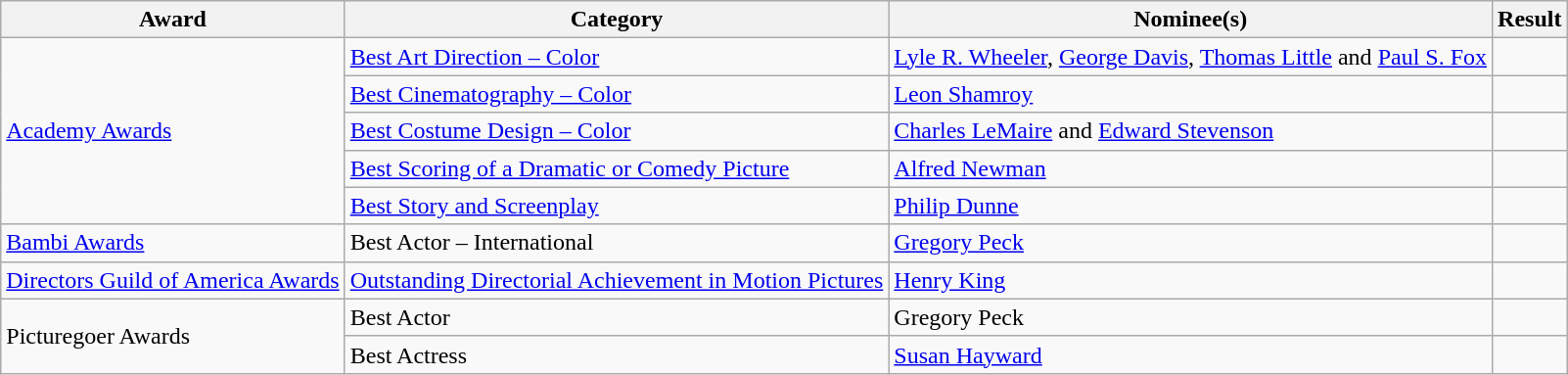<table class="wikitable plainrowheaders">
<tr>
<th>Award</th>
<th>Category</th>
<th>Nominee(s)</th>
<th>Result</th>
</tr>
<tr>
<td rowspan="5"><a href='#'>Academy Awards</a></td>
<td><a href='#'>Best Art Direction – Color</a></td>
<td><a href='#'>Lyle R. Wheeler</a>, <a href='#'>George Davis</a>, <a href='#'>Thomas Little</a> and <a href='#'>Paul S. Fox</a></td>
<td></td>
</tr>
<tr>
<td><a href='#'>Best Cinematography – Color</a></td>
<td><a href='#'>Leon Shamroy</a></td>
<td></td>
</tr>
<tr>
<td><a href='#'>Best Costume Design – Color</a></td>
<td><a href='#'>Charles LeMaire</a> and <a href='#'>Edward Stevenson</a></td>
<td></td>
</tr>
<tr>
<td><a href='#'>Best Scoring of a Dramatic or Comedy Picture</a></td>
<td><a href='#'>Alfred Newman</a></td>
<td></td>
</tr>
<tr>
<td><a href='#'>Best Story and Screenplay</a></td>
<td><a href='#'>Philip Dunne</a></td>
<td></td>
</tr>
<tr>
<td><a href='#'>Bambi Awards</a></td>
<td>Best Actor – International</td>
<td><a href='#'>Gregory Peck</a></td>
<td></td>
</tr>
<tr>
<td><a href='#'>Directors Guild of America Awards</a></td>
<td><a href='#'>Outstanding Directorial Achievement in Motion Pictures</a></td>
<td><a href='#'>Henry King</a></td>
<td></td>
</tr>
<tr>
<td rowspan="2">Picturegoer Awards</td>
<td>Best Actor</td>
<td>Gregory Peck</td>
<td></td>
</tr>
<tr>
<td>Best Actress</td>
<td><a href='#'>Susan Hayward</a></td>
<td></td>
</tr>
</table>
